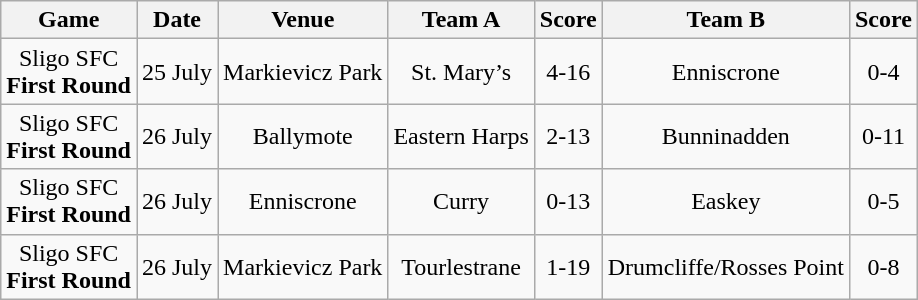<table class="wikitable">
<tr>
<th>Game</th>
<th>Date</th>
<th>Venue</th>
<th>Team A</th>
<th>Score</th>
<th>Team B</th>
<th>Score</th>
</tr>
<tr align="center">
<td>Sligo SFC<br><strong>First Round</strong></td>
<td>25 July</td>
<td>Markievicz Park</td>
<td>St. Mary’s</td>
<td>4-16</td>
<td>Enniscrone</td>
<td>0-4</td>
</tr>
<tr align="center">
<td>Sligo SFC<br><strong>First Round</strong></td>
<td>26 July</td>
<td>Ballymote</td>
<td>Eastern Harps</td>
<td>2-13</td>
<td>Bunninadden</td>
<td>0-11</td>
</tr>
<tr align="center">
<td>Sligo SFC<br><strong>First Round</strong></td>
<td>26 July</td>
<td>Enniscrone</td>
<td>Curry</td>
<td>0-13</td>
<td>Easkey</td>
<td>0-5</td>
</tr>
<tr align="center">
<td>Sligo SFC<br><strong>First Round</strong></td>
<td>26 July</td>
<td>Markievicz Park</td>
<td>Tourlestrane</td>
<td>1-19</td>
<td>Drumcliffe/Rosses Point</td>
<td>0-8</td>
</tr>
</table>
